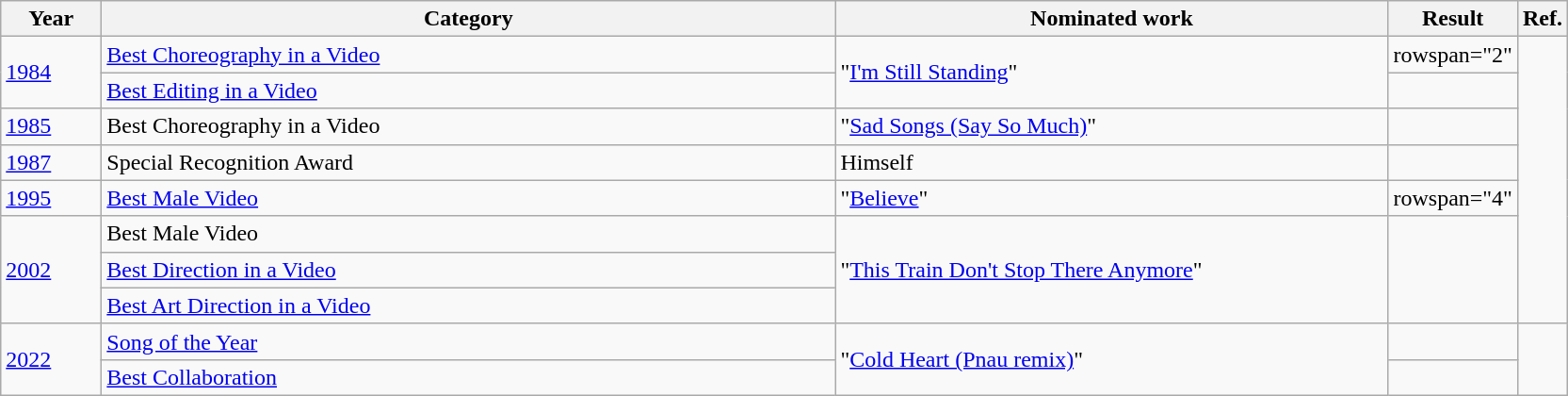<table class=wikitable>
<tr>
<th scope="col" style="width:4em;">Year</th>
<th scope="col" style="width:32em;">Category</th>
<th scope="col" style="width:24em;">Nominated work</th>
<th scope="col" style="width:5em;">Result</th>
<th>Ref.</th>
</tr>
<tr>
<td rowspan="2"><a href='#'>1984</a></td>
<td><a href='#'>Best Choreography in a Video</a></td>
<td rowspan="2">"<a href='#'>I'm Still Standing</a>"</td>
<td>rowspan="2" </td>
<td rowspan="8"></td>
</tr>
<tr>
<td><a href='#'>Best Editing in a Video</a></td>
</tr>
<tr>
<td><a href='#'>1985</a></td>
<td>Best Choreography in a Video</td>
<td>"<a href='#'>Sad Songs (Say So Much)</a>"</td>
<td></td>
</tr>
<tr>
<td><a href='#'>1987</a></td>
<td>Special Recognition Award</td>
<td>Himself</td>
<td></td>
</tr>
<tr>
<td><a href='#'>1995</a></td>
<td><a href='#'>Best Male Video</a></td>
<td>"<a href='#'>Believe</a>"</td>
<td>rowspan="4" </td>
</tr>
<tr>
<td rowspan="3"><a href='#'>2002</a></td>
<td>Best Male Video</td>
<td rowspan="3">"<a href='#'>This Train Don't Stop There Anymore</a>"</td>
</tr>
<tr>
<td><a href='#'>Best Direction in a Video</a></td>
</tr>
<tr>
<td><a href='#'>Best Art Direction in a Video</a></td>
</tr>
<tr>
<td rowspan="2"><a href='#'>2022</a></td>
<td><a href='#'>Song of the Year</a></td>
<td rowspan="2">"<a href='#'>Cold Heart (Pnau remix)</a>"</td>
<td></td>
<td rowspan="2"></td>
</tr>
<tr>
<td><a href='#'>Best Collaboration</a></td>
<td></td>
</tr>
</table>
